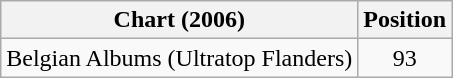<table class="wikitable">
<tr>
<th>Chart (2006)</th>
<th>Position</th>
</tr>
<tr>
<td>Belgian Albums (Ultratop Flanders)</td>
<td style="text-align:center">93</td>
</tr>
</table>
